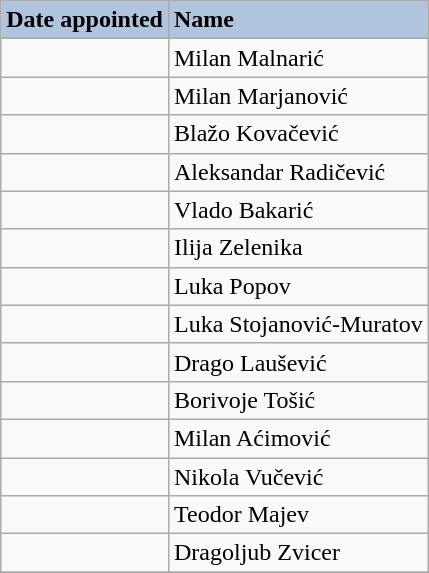<table class="wikitable">
<tr>
<th style="text-align: left; background: #B0C4DE;">Date appointed</th>
<th style="text-align: left; background: #B0C4DE;">Name</th>
</tr>
<tr>
<td></td>
<td>Milan Malnarić</td>
</tr>
<tr>
<td></td>
<td>Milan Marjanović</td>
</tr>
<tr>
<td></td>
<td>Blažo Kovačević</td>
</tr>
<tr>
<td></td>
<td>Aleksandar Radičević</td>
</tr>
<tr>
<td></td>
<td>Vlado Bakarić</td>
</tr>
<tr>
<td></td>
<td>Ilija Zelenika</td>
</tr>
<tr>
<td></td>
<td>Luka Popov</td>
</tr>
<tr>
<td></td>
<td>Luka Stojanović-Muratov</td>
</tr>
<tr>
<td></td>
<td>Drago Laušević</td>
</tr>
<tr>
<td></td>
<td>Borivoje Tošić</td>
</tr>
<tr>
<td></td>
<td>Milan Aćimović</td>
</tr>
<tr>
<td></td>
<td>Nikola Vučević</td>
</tr>
<tr>
<td></td>
<td>Teodor Majev</td>
</tr>
<tr>
<td></td>
<td>Dragoljub Zvicer</td>
</tr>
<tr>
</tr>
</table>
